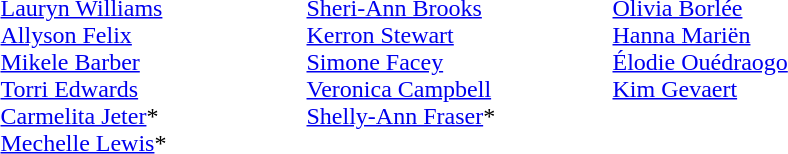<table>
<tr>
<td width=200 valign=top><em></em><br><a href='#'>Lauryn Williams</a><br><a href='#'>Allyson Felix</a><br><a href='#'>Mikele Barber</a><br><a href='#'>Torri Edwards</a><br><a href='#'>Carmelita Jeter</a>*<br><a href='#'>Mechelle Lewis</a>*</td>
<td width=200 valign=top><em></em><br><a href='#'>Sheri-Ann Brooks</a><br><a href='#'>Kerron Stewart</a><br><a href='#'>Simone Facey</a><br><a href='#'>Veronica Campbell</a><br><a href='#'>Shelly-Ann Fraser</a>*</td>
<td width=200 valign=top><em></em><br><a href='#'>Olivia Borlée</a><br><a href='#'>Hanna Mariën</a><br><a href='#'>Élodie Ouédraogo</a><br><a href='#'>Kim Gevaert</a></td>
</tr>
</table>
